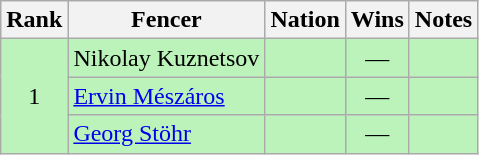<table class="wikitable sortable" style="text-align:center">
<tr>
<th>Rank</th>
<th>Fencer</th>
<th>Nation</th>
<th>Wins</th>
<th>Notes</th>
</tr>
<tr bgcolor=bbf3bb>
<td rowspan=3>1</td>
<td align=left>Nikolay Kuznetsov</td>
<td align=left></td>
<td>—</td>
<td></td>
</tr>
<tr bgcolor=bbf3bb>
<td align=left><a href='#'>Ervin Mészáros</a></td>
<td align=left></td>
<td>—</td>
<td></td>
</tr>
<tr bgcolor=bbf3bb>
<td align=left><a href='#'>Georg Stöhr</a></td>
<td align=left></td>
<td>—</td>
<td></td>
</tr>
</table>
